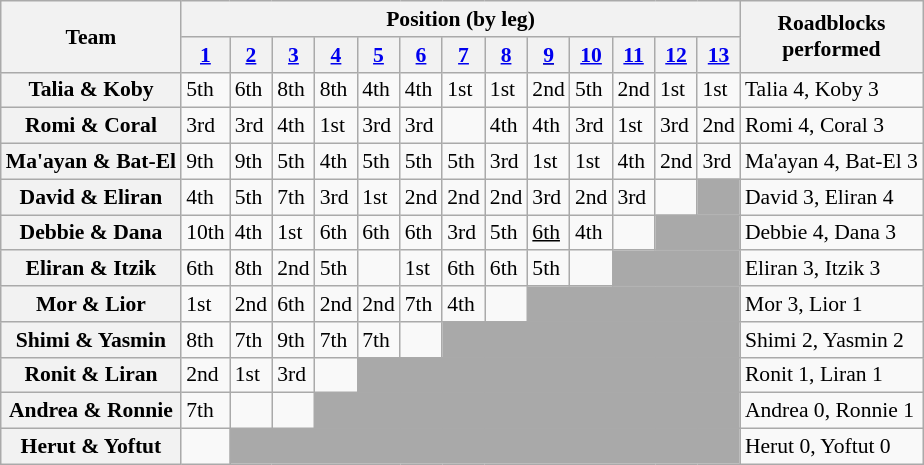<table class=wikitable style="white-space:nowrap; font-size:90%;">
<tr>
<th rowspan=2>Team</th>
<th colspan=13>Position (by leg)</th>
<th rowspan=2>Roadblocks<br>performed</th>
</tr>
<tr>
<th><a href='#'>1</a></th>
<th><a href='#'>2</a></th>
<th><a href='#'>3</a></th>
<th><a href='#'>4</a></th>
<th><a href='#'>5</a></th>
<th><a href='#'>6</a></th>
<th><a href='#'>7</a></th>
<th><a href='#'>8</a></th>
<th><u><a href='#'>9</a></u></th>
<th><a href='#'>10</a></th>
<th><a href='#'>11</a></th>
<th><a href='#'>12</a></th>
<th><a href='#'>13</a></th>
</tr>
<tr>
<th>Talia & Koby</th>
<td>5th</td>
<td>6th</td>
<td>8th</td>
<td>8th</td>
<td>4th</td>
<td>4th</td>
<td>1st</td>
<td>1st</td>
<td>2nd</td>
<td>5th</td>
<td>2nd</td>
<td>1st</td>
<td>1st</td>
<td>Talia 4, Koby 3</td>
</tr>
<tr>
<th>Romi & Coral</th>
<td>3rd</td>
<td>3rd</td>
<td>4th</td>
<td>1st</td>
<td>3rd</td>
<td>3rd</td>
<td></td>
<td>4th</td>
<td>4th</td>
<td>3rd</td>
<td>1st</td>
<td>3rd</td>
<td>2nd</td>
<td>Romi 4, Coral 3</td>
</tr>
<tr>
<th>Ma'ayan & Bat-El</th>
<td>9th</td>
<td>9th</td>
<td>5th</td>
<td>4th</td>
<td>5th</td>
<td>5th</td>
<td>5th</td>
<td>3rd</td>
<td>1st</td>
<td>1st</td>
<td>4th</td>
<td>2nd</td>
<td>3rd</td>
<td>Ma'ayan 4, Bat-El 3</td>
</tr>
<tr>
<th>David & Eliran</th>
<td>4th</td>
<td>5th</td>
<td>7th</td>
<td>3rd</td>
<td>1st</td>
<td>2nd</td>
<td>2nd</td>
<td>2nd</td>
<td>3rd</td>
<td>2nd</td>
<td>3rd</td>
<td></td>
<td colspan=1 bgcolor=darkgray></td>
<td>David 3, Eliran 4</td>
</tr>
<tr>
<th>Debbie & Dana</th>
<td>10th</td>
<td>4th</td>
<td>1st</td>
<td>6th</td>
<td>6th</td>
<td>6th</td>
<td>3rd</td>
<td>5th</td>
<td><u>6th</u></td>
<td>4th</td>
<td></td>
<td colspan=2 bgcolor=darkgray></td>
<td>Debbie 4, Dana 3</td>
</tr>
<tr>
<th>Eliran & Itzik</th>
<td>6th</td>
<td>8th</td>
<td>2nd</td>
<td>5th</td>
<td></td>
<td>1st</td>
<td>6th</td>
<td>6th</td>
<td>5th</td>
<td></td>
<td colspan=3 bgcolor=darkgray></td>
<td>Eliran 3, Itzik 3</td>
</tr>
<tr>
<th>Mor & Lior</th>
<td>1st</td>
<td>2nd</td>
<td>6th</td>
<td>2nd</td>
<td>2nd</td>
<td>7th</td>
<td>4th</td>
<td></td>
<td colspan=5 bgcolor=darkgray></td>
<td>Mor 3, Lior 1</td>
</tr>
<tr>
<th>Shimi & Yasmin</th>
<td>8th</td>
<td>7th</td>
<td>9th</td>
<td>7th</td>
<td>7th</td>
<td></td>
<td colspan=7 bgcolor=darkgray></td>
<td>Shimi 2, Yasmin 2</td>
</tr>
<tr>
<th>Ronit & Liran</th>
<td>2nd</td>
<td>1st</td>
<td>3rd</td>
<td></td>
<td colspan=9 bgcolor=darkgray></td>
<td>Ronit 1, Liran 1</td>
</tr>
<tr>
<th>Andrea & Ronnie</th>
<td>7th</td>
<td><em></em></td>
<td></td>
<td colspan=10 bgcolor=darkgray></td>
<td>Andrea 0, Ronnie 1</td>
</tr>
<tr>
<th>Herut & Yoftut</th>
<td></td>
<td colspan=12 bgcolor=darkgray></td>
<td>Herut 0, Yoftut 0</td>
</tr>
</table>
